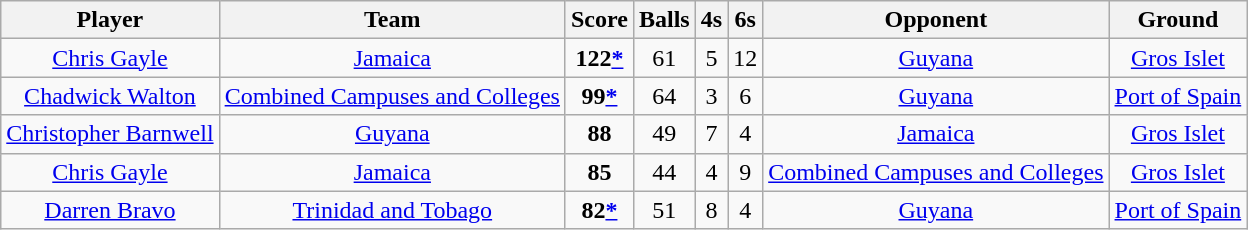<table class="wikitable" style="text-align:center">
<tr>
<th>Player</th>
<th>Team</th>
<th>Score</th>
<th>Balls</th>
<th>4s</th>
<th>6s</th>
<th>Opponent</th>
<th>Ground</th>
</tr>
<tr>
<td><a href='#'>Chris Gayle</a></td>
<td><a href='#'>Jamaica</a></td>
<td><strong>122<a href='#'>*</a></strong></td>
<td>61</td>
<td>5</td>
<td>12</td>
<td><a href='#'>Guyana</a></td>
<td><a href='#'>Gros Islet</a></td>
</tr>
<tr>
<td><a href='#'>Chadwick Walton</a></td>
<td><a href='#'>Combined Campuses and Colleges</a></td>
<td><strong>99<a href='#'>*</a></strong></td>
<td>64</td>
<td>3</td>
<td>6</td>
<td><a href='#'>Guyana</a></td>
<td><a href='#'>Port of Spain</a></td>
</tr>
<tr>
<td><a href='#'>Christopher Barnwell</a></td>
<td><a href='#'>Guyana</a></td>
<td><strong>88</strong></td>
<td>49</td>
<td>7</td>
<td>4</td>
<td><a href='#'>Jamaica</a></td>
<td><a href='#'>Gros Islet</a></td>
</tr>
<tr>
<td><a href='#'>Chris Gayle</a></td>
<td><a href='#'>Jamaica</a></td>
<td><strong>85</strong></td>
<td>44</td>
<td>4</td>
<td>9</td>
<td><a href='#'>Combined Campuses and Colleges</a></td>
<td><a href='#'>Gros Islet</a></td>
</tr>
<tr>
<td><a href='#'>Darren Bravo</a></td>
<td><a href='#'>Trinidad and Tobago</a></td>
<td><strong>82<a href='#'>*</a></strong></td>
<td>51</td>
<td>8</td>
<td>4</td>
<td><a href='#'>Guyana</a></td>
<td><a href='#'>Port of Spain</a></td>
</tr>
</table>
